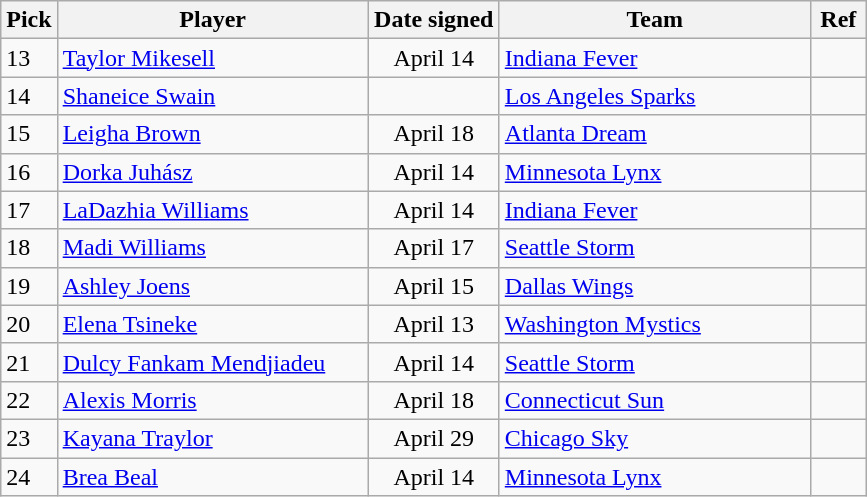<table class="wikitable">
<tr>
<th style="width:30px">Pick</th>
<th style="width:200px">Player</th>
<th style="width:80px">Date signed</th>
<th style="width:200px">Team</th>
<th class="unsortable" style="width:30px">Ref</th>
</tr>
<tr>
<td>13</td>
<td> <a href='#'>Taylor Mikesell</a></td>
<td align="center">April 14</td>
<td><a href='#'>Indiana Fever</a></td>
<td align="center"></td>
</tr>
<tr>
<td>14</td>
<td> <a href='#'>Shaneice Swain</a></td>
<td align="center"></td>
<td><a href='#'>Los Angeles Sparks</a></td>
<td align="center"></td>
</tr>
<tr>
<td>15</td>
<td> <a href='#'>Leigha Brown</a></td>
<td align="center">April 18</td>
<td><a href='#'>Atlanta Dream</a></td>
<td align="center"></td>
</tr>
<tr>
<td>16</td>
<td> <a href='#'>Dorka Juhász</a></td>
<td align="center">April 14</td>
<td><a href='#'>Minnesota Lynx</a></td>
<td align="center"></td>
</tr>
<tr>
<td>17</td>
<td> <a href='#'>LaDazhia Williams</a></td>
<td align="center">April 14</td>
<td><a href='#'>Indiana Fever</a></td>
<td align="center"></td>
</tr>
<tr>
<td>18</td>
<td> <a href='#'>Madi Williams</a></td>
<td align="center">April 17</td>
<td><a href='#'>Seattle Storm</a></td>
<td align="center"></td>
</tr>
<tr>
<td>19</td>
<td> <a href='#'>Ashley Joens</a></td>
<td align="center">April 15</td>
<td><a href='#'>Dallas Wings</a></td>
<td align="center"></td>
</tr>
<tr>
<td>20</td>
<td> <a href='#'>Elena Tsineke</a></td>
<td align="center">April 13</td>
<td><a href='#'>Washington Mystics</a></td>
<td align="center"></td>
</tr>
<tr>
<td>21</td>
<td> <a href='#'>Dulcy Fankam Mendjiadeu</a></td>
<td align="center">April 14</td>
<td><a href='#'>Seattle Storm</a></td>
<td align="center"></td>
</tr>
<tr>
<td>22</td>
<td> <a href='#'>Alexis Morris</a></td>
<td align="center">April 18</td>
<td><a href='#'>Connecticut Sun</a></td>
<td align="center"></td>
</tr>
<tr>
<td>23</td>
<td> <a href='#'>Kayana Traylor</a></td>
<td align="center">April 29</td>
<td><a href='#'>Chicago Sky</a></td>
<td align="center"></td>
</tr>
<tr>
<td>24</td>
<td> <a href='#'>Brea Beal</a></td>
<td align="center">April 14</td>
<td><a href='#'>Minnesota Lynx</a></td>
<td align="center"></td>
</tr>
</table>
